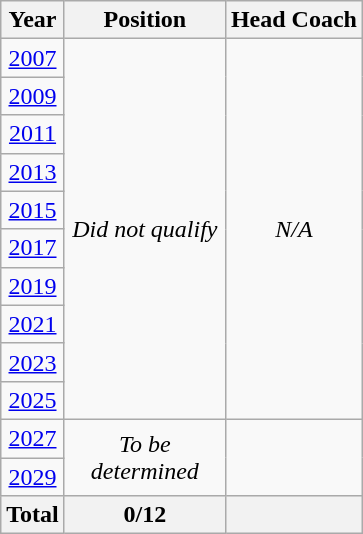<table class="wikitable" style="text-align: center;">
<tr>
<th>Year</th>
<th width="100">Position</th>
<th>Head Coach</th>
</tr>
<tr>
<td> <a href='#'>2007</a></td>
<td rowspan=10><em>Did not qualify</em></td>
<td rowspan=10><em>N/A</em></td>
</tr>
<tr>
<td> <a href='#'>2009</a></td>
</tr>
<tr>
<td> <a href='#'>2011</a></td>
</tr>
<tr>
<td> <a href='#'>2013</a></td>
</tr>
<tr>
<td> <a href='#'>2015</a></td>
</tr>
<tr>
<td> <a href='#'>2017</a></td>
</tr>
<tr>
<td> <a href='#'>2019</a></td>
</tr>
<tr>
<td> <a href='#'>2021</a></td>
</tr>
<tr>
<td> <a href='#'>2023</a></td>
</tr>
<tr>
<td> <a href='#'>2025</a></td>
</tr>
<tr>
<td> <a href='#'>2027</a></td>
<td rowspan=2><em>To be determined</em></td>
</tr>
<tr>
<td> <a href='#'>2029</a></td>
</tr>
<tr>
<th>Total</th>
<th>0/12</th>
<th></th>
</tr>
</table>
